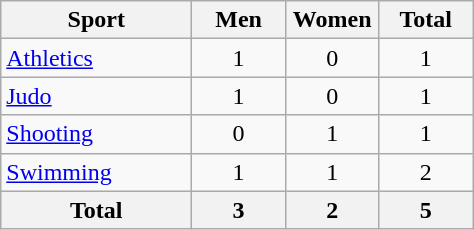<table class="wikitable sortable" style="text-align:center;">
<tr>
<th width=120>Sport</th>
<th width=55>Men</th>
<th width=55>Women</th>
<th width=55>Total</th>
</tr>
<tr>
<td align=left><a href='#'>Athletics</a></td>
<td>1</td>
<td>0</td>
<td>1</td>
</tr>
<tr>
<td align=left><a href='#'>Judo</a></td>
<td>1</td>
<td>0</td>
<td>1</td>
</tr>
<tr>
<td align=left><a href='#'>Shooting</a></td>
<td>0</td>
<td>1</td>
<td>1</td>
</tr>
<tr>
<td align=left><a href='#'>Swimming</a></td>
<td>1</td>
<td>1</td>
<td>2</td>
</tr>
<tr>
<th>Total</th>
<th>3</th>
<th>2</th>
<th>5</th>
</tr>
</table>
